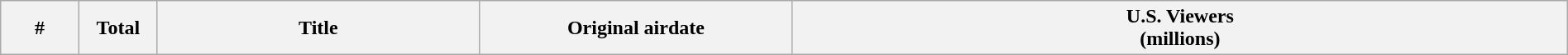<table class="wikitable plainrowheaders" style="width:100%;">
<tr>
<th style="width:5%;">#</th>
<th style="width:5%;">Total</th>
<th>Title</th>
<th style="width:20%;">Original airdate</th>
<th>U.S. Viewers<br>(millions)<br>








</th>
</tr>
</table>
